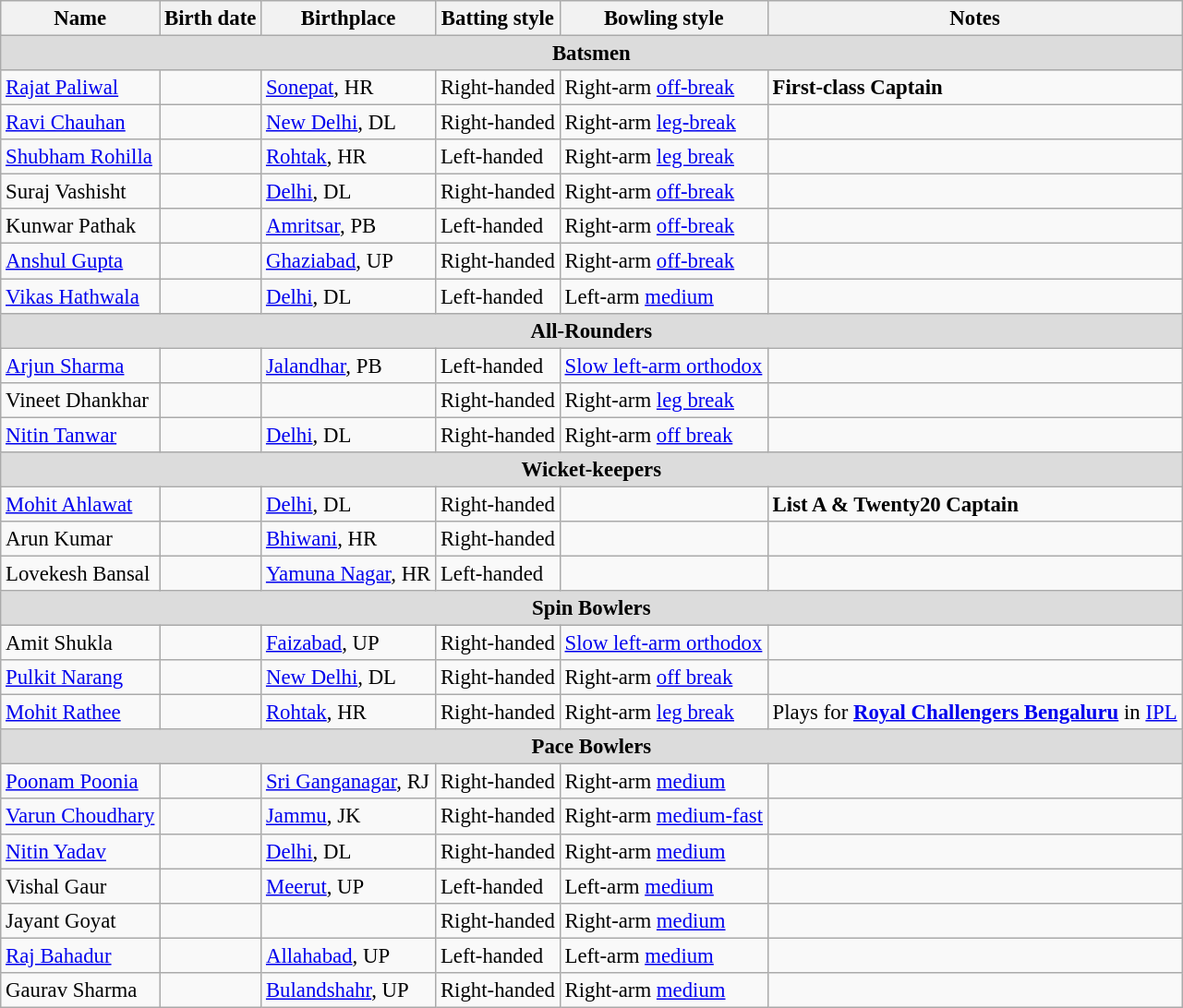<table class="wikitable" style="font-size:95%;">
<tr>
<th align=center>Name</th>
<th align=center>Birth date</th>
<th align=center>Birthplace</th>
<th align=center>Batting style</th>
<th align=center>Bowling style</th>
<th align=center>Notes</th>
</tr>
<tr>
<th colspan="6" style="background: #DCDCDC" align=center>Batsmen</th>
</tr>
<tr>
<td><a href='#'>Rajat Paliwal</a></td>
<td></td>
<td><a href='#'>Sonepat</a>, HR</td>
<td>Right-handed</td>
<td>Right-arm <a href='#'>off-break</a></td>
<td><strong>First-class Captain</strong></td>
</tr>
<tr>
<td><a href='#'>Ravi Chauhan</a></td>
<td></td>
<td><a href='#'>New Delhi</a>, DL</td>
<td>Right-handed</td>
<td>Right-arm <a href='#'>leg-break</a></td>
<td></td>
</tr>
<tr>
<td><a href='#'>Shubham Rohilla</a></td>
<td></td>
<td><a href='#'>Rohtak</a>, HR</td>
<td>Left-handed</td>
<td>Right-arm <a href='#'>leg break</a></td>
<td></td>
</tr>
<tr>
<td>Suraj Vashisht</td>
<td></td>
<td><a href='#'>Delhi</a>, DL</td>
<td>Right-handed</td>
<td>Right-arm <a href='#'>off-break</a></td>
<td></td>
</tr>
<tr>
<td>Kunwar Pathak</td>
<td></td>
<td><a href='#'>Amritsar</a>, PB</td>
<td>Left-handed</td>
<td>Right-arm <a href='#'>off-break</a></td>
<td></td>
</tr>
<tr>
<td><a href='#'>Anshul Gupta</a></td>
<td></td>
<td><a href='#'>Ghaziabad</a>, UP</td>
<td>Right-handed</td>
<td>Right-arm <a href='#'>off-break</a></td>
<td></td>
</tr>
<tr>
<td><a href='#'>Vikas Hathwala</a></td>
<td></td>
<td><a href='#'>Delhi</a>, DL</td>
<td>Left-handed</td>
<td>Left-arm <a href='#'>medium</a></td>
<td></td>
</tr>
<tr>
<th colspan="6" style="background: #DCDCDC" align=center>All-Rounders</th>
</tr>
<tr>
<td><a href='#'>Arjun Sharma</a></td>
<td></td>
<td><a href='#'>Jalandhar</a>, PB</td>
<td>Left-handed</td>
<td><a href='#'>Slow left-arm orthodox</a></td>
<td></td>
</tr>
<tr>
<td>Vineet Dhankhar</td>
<td></td>
<td></td>
<td>Right-handed</td>
<td>Right-arm <a href='#'>leg break</a></td>
<td></td>
</tr>
<tr>
<td><a href='#'>Nitin Tanwar</a></td>
<td></td>
<td><a href='#'>Delhi</a>, DL</td>
<td>Right-handed</td>
<td>Right-arm <a href='#'>off break</a></td>
<td></td>
</tr>
<tr>
<th colspan="6" style="background: #DCDCDC" align=center>Wicket-keepers</th>
</tr>
<tr>
<td><a href='#'>Mohit Ahlawat</a></td>
<td></td>
<td><a href='#'>Delhi</a>, DL</td>
<td>Right-handed</td>
<td></td>
<td><strong>List A & Twenty20 Captain</strong></td>
</tr>
<tr>
<td>Arun Kumar</td>
<td></td>
<td><a href='#'>Bhiwani</a>, HR</td>
<td>Right-handed</td>
<td></td>
<td></td>
</tr>
<tr>
<td>Lovekesh Bansal</td>
<td></td>
<td><a href='#'>Yamuna Nagar</a>, HR</td>
<td>Left-handed</td>
<td></td>
<td></td>
</tr>
<tr>
<th colspan="6" style="background: #DCDCDC" align=center>Spin Bowlers</th>
</tr>
<tr>
<td>Amit Shukla</td>
<td></td>
<td><a href='#'>Faizabad</a>, UP</td>
<td>Right-handed</td>
<td><a href='#'>Slow left-arm orthodox</a></td>
<td></td>
</tr>
<tr>
<td><a href='#'>Pulkit Narang</a></td>
<td></td>
<td><a href='#'>New Delhi</a>, DL</td>
<td>Right-handed</td>
<td>Right-arm <a href='#'>off break</a></td>
<td></td>
</tr>
<tr>
<td><a href='#'>Mohit Rathee</a></td>
<td></td>
<td><a href='#'>Rohtak</a>, HR</td>
<td>Right-handed</td>
<td>Right-arm <a href='#'>leg break</a></td>
<td>Plays for <strong><a href='#'>Royal Challengers Bengaluru</a></strong> in <a href='#'>IPL</a></td>
</tr>
<tr>
<th colspan="6" style="background: #DCDCDC" align=center>Pace Bowlers</th>
</tr>
<tr>
<td><a href='#'>Poonam Poonia</a></td>
<td></td>
<td><a href='#'>Sri Ganganagar</a>, RJ</td>
<td>Right-handed</td>
<td>Right-arm <a href='#'>medium</a></td>
<td></td>
</tr>
<tr>
<td><a href='#'>Varun Choudhary</a></td>
<td></td>
<td><a href='#'>Jammu</a>, JK</td>
<td>Right-handed</td>
<td>Right-arm <a href='#'>medium-fast</a></td>
<td></td>
</tr>
<tr>
<td><a href='#'>Nitin Yadav</a></td>
<td></td>
<td><a href='#'>Delhi</a>, DL</td>
<td>Right-handed</td>
<td>Right-arm <a href='#'>medium</a></td>
<td></td>
</tr>
<tr>
<td>Vishal Gaur</td>
<td></td>
<td><a href='#'>Meerut</a>, UP</td>
<td>Left-handed</td>
<td>Left-arm <a href='#'>medium</a></td>
<td></td>
</tr>
<tr>
<td>Jayant Goyat</td>
<td></td>
<td></td>
<td>Right-handed</td>
<td>Right-arm <a href='#'>medium</a></td>
<td></td>
</tr>
<tr>
<td><a href='#'>Raj Bahadur</a></td>
<td></td>
<td><a href='#'>Allahabad</a>, UP</td>
<td>Left-handed</td>
<td>Left-arm <a href='#'>medium</a></td>
<td></td>
</tr>
<tr>
<td>Gaurav Sharma</td>
<td></td>
<td><a href='#'>Bulandshahr</a>, UP</td>
<td>Right-handed</td>
<td>Right-arm <a href='#'>medium</a></td>
<td></td>
</tr>
</table>
